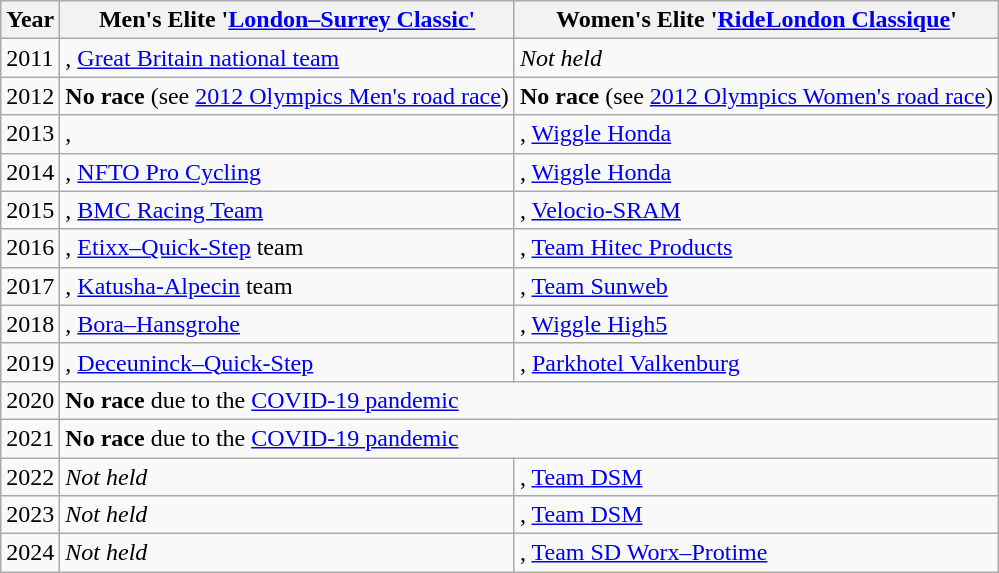<table class="wikitable">
<tr>
<th>Year</th>
<th>Men's Elite '<a href='#'>London–Surrey Classic'</a></th>
<th>Women's Elite '<a href='#'>RideLondon Classique</a>'</th>
</tr>
<tr>
<td>2011</td>
<td>, <a href='#'>Great Britain national team</a></td>
<td><em>Not held</em></td>
</tr>
<tr>
<td>2012</td>
<td><strong>No race</strong> (see <a href='#'>2012 Olympics Men's road race</a>)</td>
<td><strong>No race</strong> (see <a href='#'>2012 Olympics Women's road race</a>)</td>
</tr>
<tr>
<td>2013</td>
<td>, </td>
<td>, <a href='#'>Wiggle Honda</a></td>
</tr>
<tr>
<td>2014</td>
<td>, <a href='#'>NFTO Pro Cycling</a></td>
<td>, <a href='#'>Wiggle Honda</a></td>
</tr>
<tr>
<td>2015</td>
<td>, <a href='#'>BMC Racing Team</a></td>
<td>, <a href='#'>Velocio-SRAM</a></td>
</tr>
<tr>
<td>2016</td>
<td>, <a href='#'>Etixx–Quick-Step</a> team</td>
<td>, <a href='#'>Team Hitec Products</a></td>
</tr>
<tr>
<td>2017</td>
<td>, <a href='#'>Katusha-Alpecin</a> team</td>
<td>, <a href='#'>Team Sunweb</a></td>
</tr>
<tr>
<td>2018</td>
<td>, <a href='#'>Bora–Hansgrohe</a></td>
<td>, <a href='#'>Wiggle High5</a></td>
</tr>
<tr>
<td>2019</td>
<td>, <a href='#'>Deceuninck–Quick-Step</a></td>
<td>, <a href='#'>Parkhotel Valkenburg</a></td>
</tr>
<tr>
<td>2020</td>
<td colspan="2"><strong>No race</strong> due to the <a href='#'>COVID-19 pandemic</a></td>
</tr>
<tr>
<td>2021</td>
<td colspan="2"><strong>No race</strong> due to the <a href='#'>COVID-19 pandemic</a></td>
</tr>
<tr>
<td>2022</td>
<td><em>Not held</em></td>
<td>, <a href='#'>Team DSM</a></td>
</tr>
<tr>
<td>2023</td>
<td><em>Not held</em></td>
<td>, <a href='#'>Team DSM</a></td>
</tr>
<tr>
<td>2024</td>
<td><em>Not held</em></td>
<td>, <a href='#'>Team SD Worx–Protime</a></td>
</tr>
</table>
